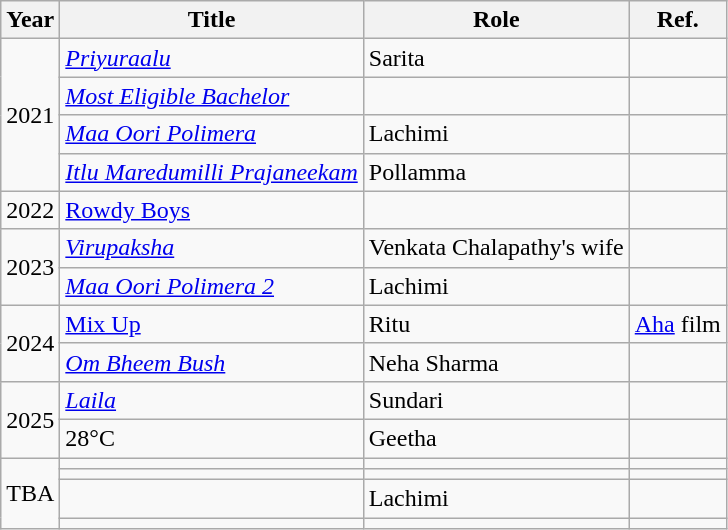<table class="wikitable sortable">
<tr style="text-align:center;">
<th style="text-align:center;">Year</th>
<th style="text-align:center;">Title</th>
<th style="text-align:center;">Role</th>
<th style="text-align:center;">Ref.</th>
</tr>
<tr>
<td rowspan=4>2021</td>
<td><em><a href='#'>Priyuraalu</a></em></td>
<td>Sarita</td>
<td></td>
</tr>
<tr>
<td><em><a href='#'>Most Eligible Bachelor</a></em></td>
<td></td>
<td></td>
</tr>
<tr>
<td><em><a href='#'>Maa Oori Polimera</a></em></td>
<td>Lachimi</td>
<td></td>
</tr>
<tr>
<td><em><a href='#'>Itlu Maredumilli Prajaneekam</a></em></td>
<td>Pollamma</td>
<td></td>
</tr>
<tr>
<td>2022</td>
<td><a href='#'>Rowdy Boys</a></td>
<td></td>
<td></td>
</tr>
<tr>
<td rowspan=2>2023</td>
<td><em><a href='#'>Virupaksha</a></em></td>
<td>Venkata Chalapathy's wife</td>
<td></td>
</tr>
<tr>
<td><em><a href='#'>Maa Oori Polimera 2</a></em></td>
<td>Lachimi</td>
<td></td>
</tr>
<tr>
<td rowspan="2">2024</td>
<td><a href='#'>Mix Up</a></td>
<td>Ritu</td>
<td><a href='#'>Aha</a> film</td>
</tr>
<tr>
<td><em><a href='#'>Om Bheem Bush</a></em></td>
<td>Neha Sharma</td>
<td></td>
</tr>
<tr>
<td rowspan="2">2025</td>
<td><em><a href='#'>Laila</a></em></td>
<td>Sundari</td>
<td></td>
</tr>
<tr>
<td>28°C</td>
<td>Geetha</td>
<td></td>
</tr>
<tr>
<td rowspan="4">TBA</td>
<td></td>
<td></td>
<td></td>
</tr>
<tr>
<td></td>
<td></td>
<td></td>
</tr>
<tr>
<td></td>
<td>Lachimi</td>
<td></td>
</tr>
<tr>
<td></td>
<td></td>
<td></td>
</tr>
</table>
